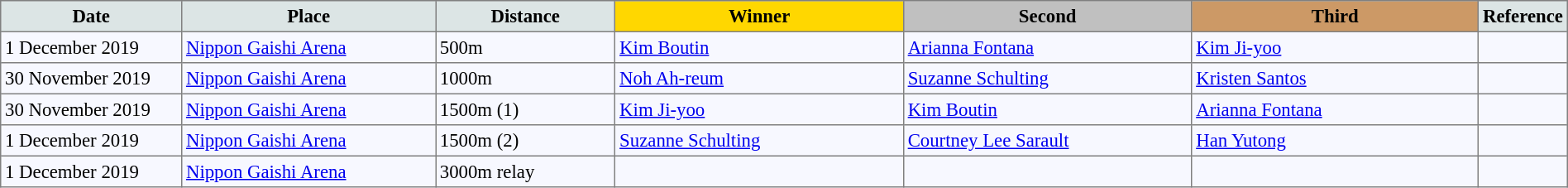<table bgcolor="#f7f8ff" cellpadding="3" cellspacing="0" border="1" style="font-size: 95%; border: gray solid 1px; border-collapse: collapse;">
<tr bgcolor="#cccccc" (1>
<td width="150" align="center" bgcolor="#dce5e5"><strong>Date</strong></td>
<td width="220" align="center" bgcolor="#dce5e5"><strong>Place</strong></td>
<td width="150" align="center" bgcolor="#dce5e5"><strong>Distance</strong></td>
<td align="center" bgcolor="gold" width="250"><strong>Winner</strong></td>
<td align="center" bgcolor="silver" width="250"><strong>Second</strong></td>
<td width="250" align="center" bgcolor="#cc9966"><strong>Third</strong></td>
<td width="30" align="center" bgcolor="#dce5e5"><strong>Reference</strong></td>
</tr>
<tr align="left">
<td>1 December 2019</td>
<td><a href='#'>Nippon Gaishi Arena</a></td>
<td>500m</td>
<td> <a href='#'>Kim Boutin</a></td>
<td> <a href='#'>Arianna Fontana</a></td>
<td> <a href='#'>Kim Ji-yoo</a></td>
<td> </td>
</tr>
<tr align="left">
<td>30 November 2019</td>
<td><a href='#'>Nippon Gaishi Arena</a></td>
<td>1000m</td>
<td> <a href='#'>Noh Ah-reum</a></td>
<td> <a href='#'>Suzanne Schulting</a></td>
<td> <a href='#'>Kristen Santos</a></td>
<td> </td>
</tr>
<tr align="left">
<td>30 November 2019</td>
<td><a href='#'>Nippon Gaishi Arena</a></td>
<td>1500m (1)</td>
<td> <a href='#'>Kim Ji-yoo</a></td>
<td> <a href='#'>Kim Boutin</a></td>
<td> <a href='#'>Arianna Fontana</a></td>
<td> </td>
</tr>
<tr align="left">
<td>1 December 2019</td>
<td><a href='#'>Nippon Gaishi Arena</a></td>
<td>1500m (2)</td>
<td> <a href='#'>Suzanne Schulting</a></td>
<td> <a href='#'>Courtney Lee Sarault</a></td>
<td> <a href='#'>Han Yutong</a></td>
<td> </td>
</tr>
<tr align="left">
<td>1 December 2019</td>
<td><a href='#'>Nippon Gaishi Arena</a></td>
<td>3000m relay</td>
<td></td>
<td></td>
<td></td>
<td> </td>
</tr>
</table>
